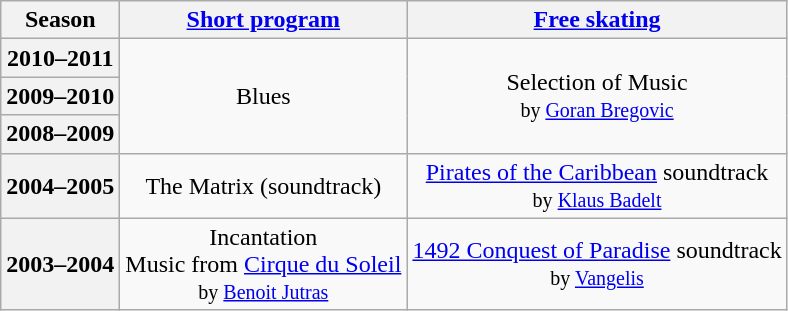<table class="wikitable" style="text-align:center">
<tr>
<th>Season</th>
<th><a href='#'>Short program</a></th>
<th><a href='#'>Free skating</a></th>
</tr>
<tr>
<th>2010–2011</th>
<td rowspan=3>Blues</td>
<td rowspan=3>Selection of Music <br><small> by <a href='#'>Goran Bregovic</a></small></td>
</tr>
<tr>
<th>2009–2010</th>
</tr>
<tr>
<th>2008–2009</th>
</tr>
<tr>
<th>2004–2005</th>
<td>The Matrix (soundtrack)</td>
<td><a href='#'>Pirates of the Caribbean</a> soundtrack  <br><small> by <a href='#'>Klaus Badelt</a></small></td>
</tr>
<tr>
<th>2003–2004</th>
<td>Incantation <br> Music from <a href='#'>Cirque du Soleil</a> <br><small> by <a href='#'>Benoit Jutras</a></small></td>
<td><a href='#'>1492 Conquest of Paradise</a> soundtrack <br><small> by <a href='#'>Vangelis</a></small></td>
</tr>
</table>
